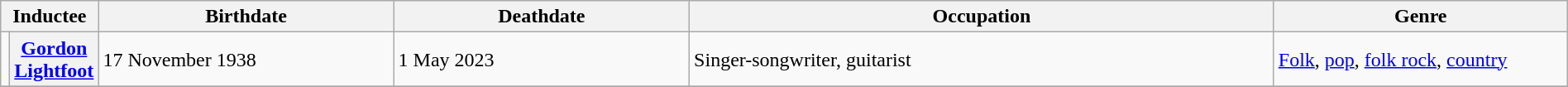<table class="wikitable" width="100%">
<tr>
<th colspan=2>Inductee</th>
<th width="20%">Birthdate</th>
<th width="20%">Deathdate</th>
<th width="40%">Occupation</th>
<th width="40%">Genre</th>
</tr>
<tr>
<td></td>
<th><a href='#'>Gordon Lightfoot</a></th>
<td>17 November 1938</td>
<td>1 May 2023</td>
<td>Singer-songwriter, guitarist</td>
<td><a href='#'>Folk</a>, <a href='#'>pop</a>, <a href='#'>folk rock</a>, <a href='#'>country</a></td>
</tr>
<tr>
</tr>
</table>
